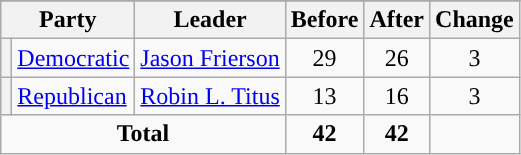<table class="wikitable" style="text-align:center;">
<tr>
</tr>
<tr>
<th colspan=2>Party</th>
<th>Leader</th>
<th>Before</th>
<th>After</th>
<th>Change</th>
</tr>
<tr>
<th style="background-color:"></th>
<td style="text-align:left;"><a href='#'>Democratic</a></td>
<td style="text-align:left;"><a href='#'>Jason Frierson</a></td>
<td>29</td>
<td>26</td>
<td> 3</td>
</tr>
<tr>
<th style="background-color:"></th>
<td style="text-align:left;"><a href='#'>Republican</a></td>
<td style="text-align:left;"><a href='#'>Robin L. Titus</a></td>
<td>13</td>
<td>16</td>
<td> 3</td>
</tr>
<tr>
<td colspan=3><strong>Total</strong></td>
<td><strong>42</strong></td>
<td><strong>42</strong></td>
<td></td>
</tr>
</table>
